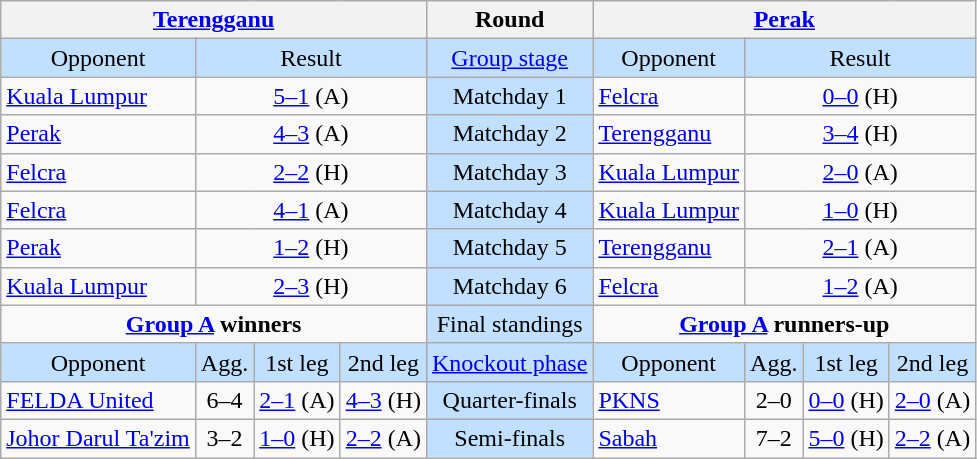<table class="wikitable" style="text-align:center">
<tr>
<th colspan=4><a href='#'>Terengganu</a></th>
<th>Round</th>
<th colspan=4><a href='#'>Perak</a></th>
</tr>
<tr style="background:#c1e0ff">
<td>Opponent</td>
<td colspan=3>Result</td>
<td><a href='#'>Group stage</a></td>
<td>Opponent</td>
<td colspan=3>Result</td>
</tr>
<tr>
<td align=left><a href='#'>Kuala Lumpur</a></td>
<td colspan=3><a href='#'>5–1</a> (A)</td>
<td style="background:#c1e0ff">Matchday 1</td>
<td align=left><a href='#'>Felcra</a></td>
<td colspan=3><a href='#'>0–0</a> (H)</td>
</tr>
<tr>
<td align=left><a href='#'>Perak</a></td>
<td colspan=3><a href='#'>4–3</a> (A)</td>
<td style="background:#c1e0ff">Matchday 2</td>
<td align=left><a href='#'>Terengganu</a></td>
<td colspan=3><a href='#'>3–4</a> (H)</td>
</tr>
<tr>
<td align=left><a href='#'>Felcra</a></td>
<td colspan=3><a href='#'>2–2</a> (H)</td>
<td style="background:#c1e0ff">Matchday 3</td>
<td align=left><a href='#'>Kuala Lumpur</a></td>
<td colspan=3><a href='#'>2–0</a> (A)</td>
</tr>
<tr>
<td align=left><a href='#'>Felcra</a></td>
<td colspan=3><a href='#'>4–1</a> (A)</td>
<td style="background:#c1e0ff">Matchday 4</td>
<td align=left><a href='#'>Kuala Lumpur</a></td>
<td colspan=3><a href='#'>1–0</a> (H)</td>
</tr>
<tr>
<td align=left><a href='#'>Perak</a></td>
<td colspan=3><a href='#'>1–2</a> (H)</td>
<td style="background:#c1e0ff">Matchday 5</td>
<td align=left><a href='#'>Terengganu</a></td>
<td colspan=3><a href='#'>2–1</a> (A)</td>
</tr>
<tr>
<td align=left><a href='#'>Kuala Lumpur</a></td>
<td colspan=3><a href='#'>2–3</a> (H)</td>
<td style="background:#c1e0ff">Matchday 6</td>
<td align=left><a href='#'>Felcra</a></td>
<td colspan=3><a href='#'>1–2</a> (A)</td>
</tr>
<tr>
<td colspan=4 valign=top><strong><a href='#'>Group A</a> winners</strong><br></td>
<td style="background:#c1e0ff">Final standings</td>
<td colspan=4 valign=top><strong><a href='#'>Group A</a> runners-up</strong><br></td>
</tr>
<tr style="background:#c1e0ff">
<td>Opponent</td>
<td>Agg.</td>
<td>1st leg</td>
<td>2nd leg</td>
<td><a href='#'>Knockout phase</a></td>
<td>Opponent</td>
<td>Agg.</td>
<td>1st leg</td>
<td>2nd leg</td>
</tr>
<tr>
<td align=left><a href='#'>FELDA United</a></td>
<td>6–4</td>
<td><a href='#'>2–1</a> (A)</td>
<td><a href='#'>4–3</a> (H)</td>
<td style="background:#c1e0ff">Quarter-finals</td>
<td align=left><a href='#'>PKNS</a></td>
<td>2–0</td>
<td><a href='#'>0–0</a> (H)</td>
<td><a href='#'>2–0</a> (A)</td>
</tr>
<tr>
<td align=left><a href='#'>Johor Darul Ta'zim</a></td>
<td>3–2</td>
<td><a href='#'>1–0</a> (H)</td>
<td><a href='#'>2–2</a> (A)</td>
<td style="background:#c1e0ff">Semi-finals</td>
<td align=left><a href='#'>Sabah</a></td>
<td>7–2</td>
<td><a href='#'>5–0</a> (H)</td>
<td><a href='#'>2–2</a> (A)</td>
</tr>
</table>
